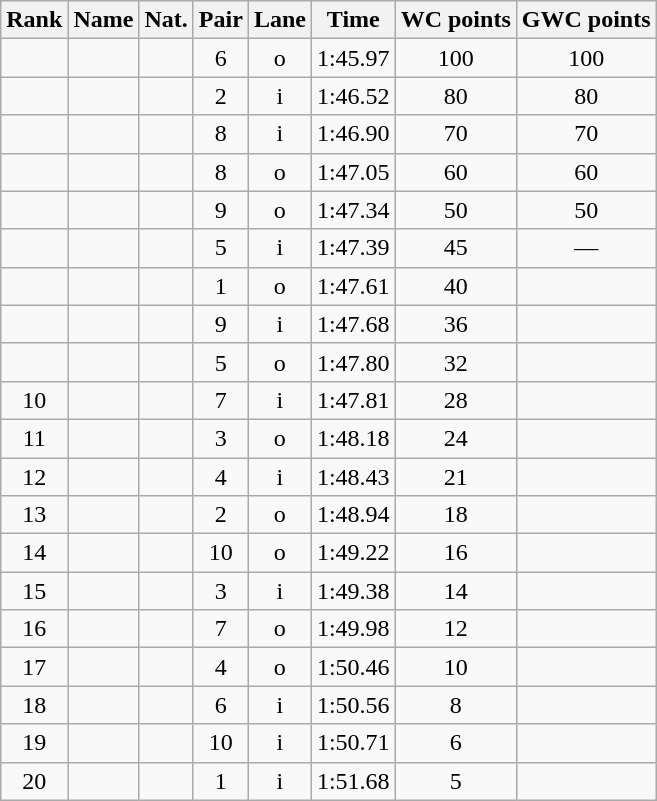<table class="wikitable sortable" style="text-align:center">
<tr>
<th>Rank</th>
<th>Name</th>
<th>Nat.</th>
<th>Pair</th>
<th>Lane</th>
<th>Time</th>
<th>WC points</th>
<th>GWC points</th>
</tr>
<tr>
<td></td>
<td align=left></td>
<td></td>
<td>6</td>
<td>o</td>
<td>1:45.97</td>
<td>100</td>
<td>100</td>
</tr>
<tr>
<td></td>
<td align=left></td>
<td></td>
<td>2</td>
<td>i</td>
<td>1:46.52</td>
<td>80</td>
<td>80</td>
</tr>
<tr>
<td></td>
<td align=left></td>
<td></td>
<td>8</td>
<td>i</td>
<td>1:46.90</td>
<td>70</td>
<td>70</td>
</tr>
<tr>
<td></td>
<td align=left></td>
<td></td>
<td>8</td>
<td>o</td>
<td>1:47.05</td>
<td>60</td>
<td>60</td>
</tr>
<tr>
<td></td>
<td align=left></td>
<td></td>
<td>9</td>
<td>o</td>
<td>1:47.34</td>
<td>50</td>
<td>50</td>
</tr>
<tr>
<td></td>
<td align=left></td>
<td></td>
<td>5</td>
<td>i</td>
<td>1:47.39</td>
<td>45</td>
<td>—</td>
</tr>
<tr>
<td></td>
<td align=left></td>
<td></td>
<td>1</td>
<td>o</td>
<td>1:47.61</td>
<td>40</td>
<td></td>
</tr>
<tr>
<td></td>
<td align=left></td>
<td></td>
<td>9</td>
<td>i</td>
<td>1:47.68</td>
<td>36</td>
<td></td>
</tr>
<tr>
<td></td>
<td align=left></td>
<td></td>
<td>5</td>
<td>o</td>
<td>1:47.80</td>
<td>32</td>
<td></td>
</tr>
<tr>
<td>10</td>
<td align=left></td>
<td></td>
<td>7</td>
<td>i</td>
<td>1:47.81</td>
<td>28</td>
<td></td>
</tr>
<tr>
<td>11</td>
<td align=left></td>
<td></td>
<td>3</td>
<td>o</td>
<td>1:48.18</td>
<td>24</td>
<td></td>
</tr>
<tr>
<td>12</td>
<td align=left></td>
<td></td>
<td>4</td>
<td>i</td>
<td>1:48.43</td>
<td>21</td>
<td></td>
</tr>
<tr>
<td>13</td>
<td align=left></td>
<td></td>
<td>2</td>
<td>o</td>
<td>1:48.94</td>
<td>18</td>
<td></td>
</tr>
<tr>
<td>14</td>
<td align=left></td>
<td></td>
<td>10</td>
<td>o</td>
<td>1:49.22</td>
<td>16</td>
<td></td>
</tr>
<tr>
<td>15</td>
<td align=left></td>
<td></td>
<td>3</td>
<td>i</td>
<td>1:49.38</td>
<td>14</td>
<td></td>
</tr>
<tr>
<td>16</td>
<td align=left></td>
<td></td>
<td>7</td>
<td>o</td>
<td>1:49.98</td>
<td>12</td>
<td></td>
</tr>
<tr>
<td>17</td>
<td align=left></td>
<td></td>
<td>4</td>
<td>o</td>
<td>1:50.46</td>
<td>10</td>
<td></td>
</tr>
<tr>
<td>18</td>
<td align=left></td>
<td></td>
<td>6</td>
<td>i</td>
<td>1:50.56</td>
<td>8</td>
<td></td>
</tr>
<tr>
<td>19</td>
<td align=left></td>
<td></td>
<td>10</td>
<td>i</td>
<td>1:50.71</td>
<td>6</td>
<td></td>
</tr>
<tr>
<td>20</td>
<td align=left></td>
<td></td>
<td>1</td>
<td>i</td>
<td>1:51.68</td>
<td>5</td>
<td></td>
</tr>
</table>
